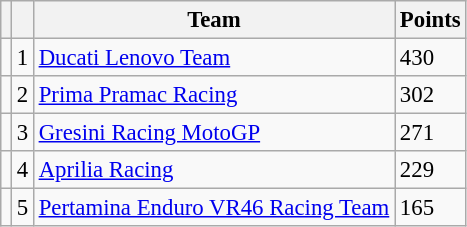<table class="wikitable" style="font-size: 95%;">
<tr>
<th></th>
<th></th>
<th>Team</th>
<th>Points</th>
</tr>
<tr>
<td></td>
<td align=center>1</td>
<td> <a href='#'>Ducati Lenovo Team</a></td>
<td align=left>430</td>
</tr>
<tr>
<td></td>
<td align=center>2</td>
<td> <a href='#'>Prima Pramac Racing</a></td>
<td align=left>302</td>
</tr>
<tr>
<td></td>
<td align=center>3</td>
<td> <a href='#'>Gresini Racing MotoGP</a></td>
<td align=left>271</td>
</tr>
<tr>
<td></td>
<td align=center>4</td>
<td> <a href='#'>Aprilia Racing</a></td>
<td align=left>229</td>
</tr>
<tr>
<td></td>
<td align=center>5</td>
<td> <a href='#'>Pertamina Enduro VR46 Racing Team</a></td>
<td align=left>165</td>
</tr>
</table>
